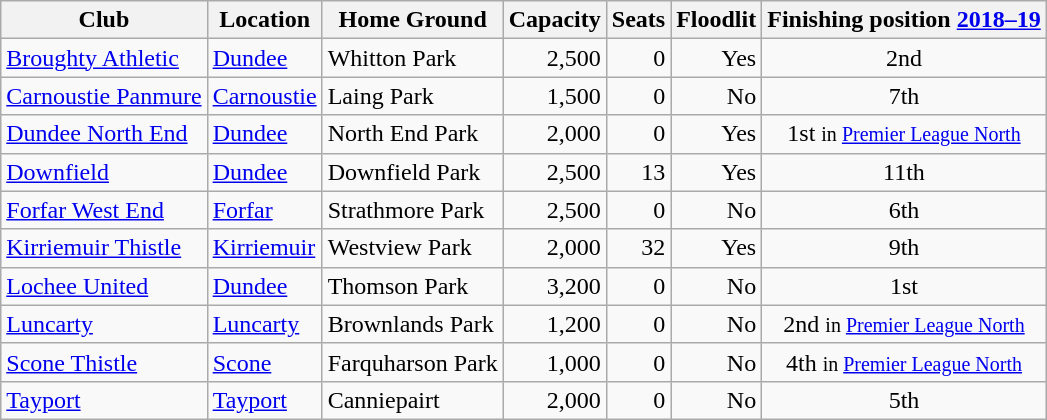<table class="wikitable sortable">
<tr>
<th>Club</th>
<th>Location</th>
<th>Home Ground</th>
<th data-sort-type="number">Capacity</th>
<th data-sort-type="number">Seats</th>
<th>Floodlit</th>
<th>Finishing position <a href='#'>2018–19</a></th>
</tr>
<tr>
<td><a href='#'>Broughty Athletic</a></td>
<td><a href='#'>Dundee</a></td>
<td>Whitton Park</td>
<td align=right>2,500</td>
<td align=right>0</td>
<td align=right>Yes</td>
<td align=center>2nd</td>
</tr>
<tr>
<td><a href='#'>Carnoustie Panmure</a></td>
<td><a href='#'>Carnoustie</a></td>
<td>Laing Park</td>
<td align=right>1,500</td>
<td align=right>0</td>
<td align=right>No</td>
<td align=center>7th</td>
</tr>
<tr>
<td><a href='#'>Dundee North End</a></td>
<td><a href='#'>Dundee</a></td>
<td>North End Park</td>
<td align=right>2,000</td>
<td align=right>0</td>
<td align=right>Yes</td>
<td align=center>1st <small>in <a href='#'>Premier League North</a></small></td>
</tr>
<tr>
<td><a href='#'>Downfield</a></td>
<td><a href='#'>Dundee</a></td>
<td>Downfield Park</td>
<td align=right>2,500</td>
<td align=right>13</td>
<td align=right>Yes</td>
<td align=center>11th</td>
</tr>
<tr>
<td><a href='#'>Forfar West End</a></td>
<td><a href='#'>Forfar</a></td>
<td>Strathmore Park</td>
<td align=right>2,500</td>
<td align=right>0</td>
<td align=right>No</td>
<td align=center>6th</td>
</tr>
<tr>
<td><a href='#'>Kirriemuir Thistle</a></td>
<td><a href='#'>Kirriemuir</a></td>
<td>Westview Park</td>
<td align=right>2,000</td>
<td align=right>32</td>
<td align=right>Yes</td>
<td align=center>9th</td>
</tr>
<tr>
<td><a href='#'>Lochee United</a></td>
<td><a href='#'>Dundee</a></td>
<td>Thomson Park</td>
<td align=right>3,200</td>
<td align=right>0</td>
<td align=right>No</td>
<td align=center>1st</td>
</tr>
<tr>
<td><a href='#'>Luncarty</a></td>
<td><a href='#'>Luncarty</a></td>
<td>Brownlands Park</td>
<td align=right>1,200</td>
<td align=right>0</td>
<td align=right>No</td>
<td align=center>2nd <small>in <a href='#'>Premier League North</a></small></td>
</tr>
<tr>
<td><a href='#'>Scone Thistle</a></td>
<td><a href='#'>Scone</a></td>
<td>Farquharson Park</td>
<td align=right>1,000</td>
<td align=right>0</td>
<td align=right>No</td>
<td align=center>4th <small>in <a href='#'>Premier League North</a></small></td>
</tr>
<tr>
<td><a href='#'>Tayport</a></td>
<td><a href='#'>Tayport</a></td>
<td>Canniepairt</td>
<td align=right>2,000</td>
<td align=right>0</td>
<td align=right>No</td>
<td align=center>5th</td>
</tr>
</table>
